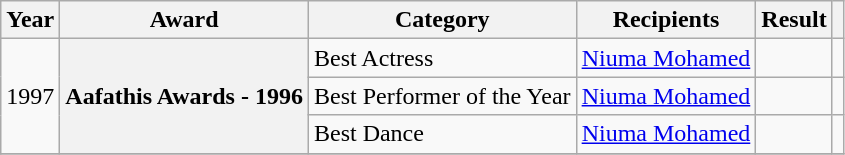<table class="wikitable plainrowheaders sortable">
<tr>
<th scope="col">Year</th>
<th scope="col">Award</th>
<th scope="col">Category</th>
<th scope="col">Recipients</th>
<th scope="col">Result</th>
<th scope="col" class="unsortable"></th>
</tr>
<tr>
<td rowspan="3">1997</td>
<th scope="row" rowspan="3">Aafathis Awards - 1996</th>
<td>Best Actress</td>
<td><a href='#'>Niuma Mohamed</a></td>
<td></td>
<td style="text-align:center;"></td>
</tr>
<tr>
<td>Best Performer of the Year</td>
<td><a href='#'>Niuma Mohamed</a></td>
<td></td>
<td style="text-align:center;"></td>
</tr>
<tr>
<td>Best Dance</td>
<td><a href='#'>Niuma Mohamed</a></td>
<td></td>
<td style="text-align:center;"></td>
</tr>
<tr>
</tr>
</table>
